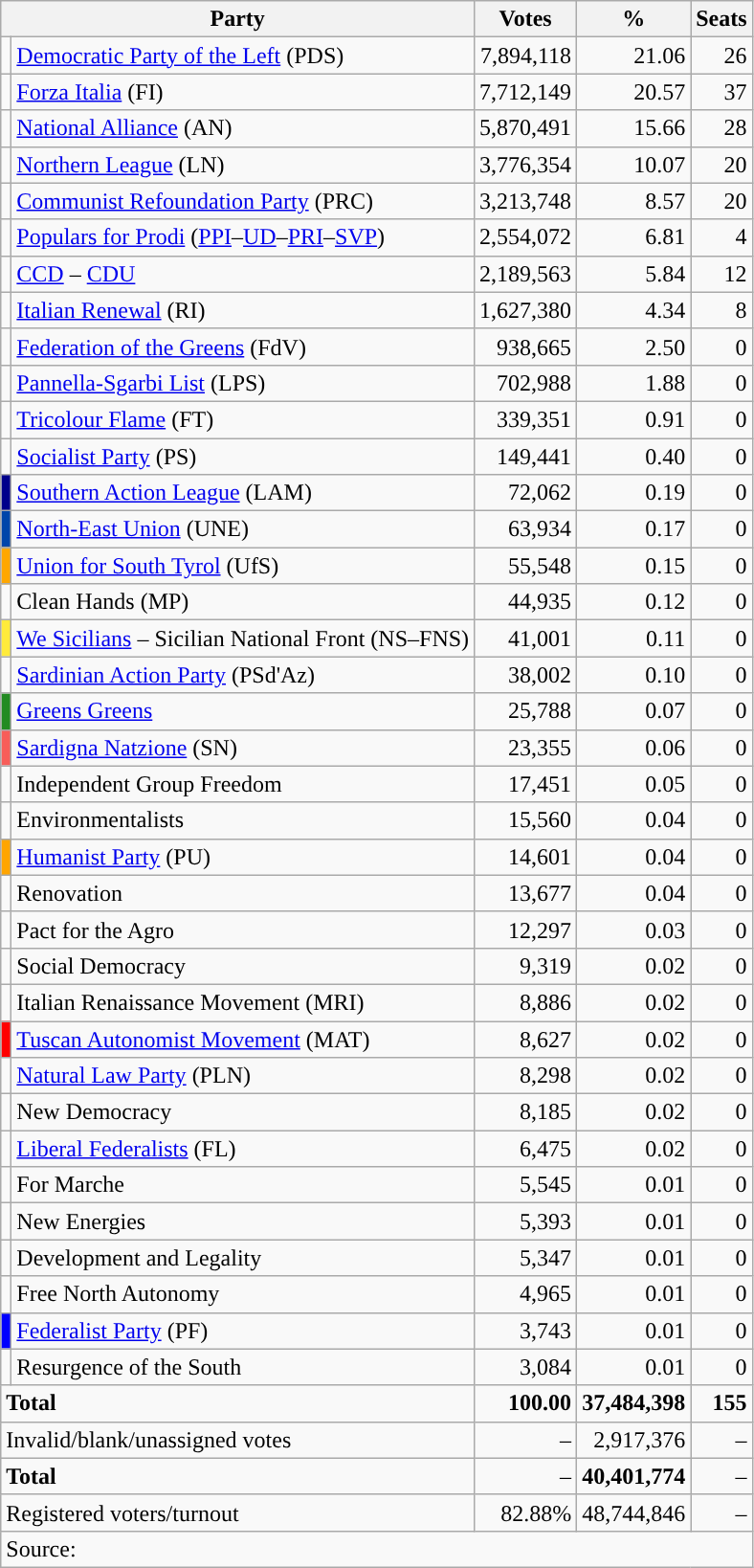<table class="wikitable" style="text-align:right">
<tr>
<th colspan=2>Party</th>
<th>Votes</th>
<th>%</th>
<th>Seats</th>
</tr>
<tr>
<td></td>
<td align="left"><a href='#'>Democratic Party of the Left</a> (PDS)</td>
<td align="right">7,894,118</td>
<td align="right">21.06</td>
<td align="right">26</td>
</tr>
<tr>
<td></td>
<td align="left"><a href='#'>Forza Italia</a> (FI)</td>
<td align="right">7,712,149</td>
<td align="right">20.57</td>
<td align="right">37</td>
</tr>
<tr>
<td></td>
<td align="left"><a href='#'>National Alliance</a> (AN)</td>
<td align="right">5,870,491</td>
<td align="right">15.66</td>
<td align="right">28</td>
</tr>
<tr>
<td></td>
<td align="left"><a href='#'>Northern League</a> (LN)</td>
<td align="right">3,776,354</td>
<td align="right">10.07</td>
<td align="right">20</td>
</tr>
<tr>
<td></td>
<td align="left"><a href='#'>Communist Refoundation Party</a> (PRC)</td>
<td align="right">3,213,748</td>
<td align="right">8.57</td>
<td align="right">20</td>
</tr>
<tr>
<td></td>
<td align="left"><a href='#'>Populars for Prodi</a> (<a href='#'>PPI</a>–<a href='#'>UD</a>–<a href='#'>PRI</a>–<a href='#'>SVP</a>)</td>
<td align="right">2,554,072</td>
<td align="right">6.81</td>
<td align="right">4</td>
</tr>
<tr>
<td></td>
<td align="left"><a href='#'>CCD</a> – <a href='#'>CDU</a></td>
<td align="right">2,189,563</td>
<td align="right">5.84</td>
<td align="right">12</td>
</tr>
<tr>
<td></td>
<td align="left"><a href='#'>Italian Renewal</a> (RI)</td>
<td align="right">1,627,380</td>
<td align="right">4.34</td>
<td align="right">8</td>
</tr>
<tr>
<td></td>
<td align="left"><a href='#'>Federation of the Greens</a> (FdV)</td>
<td align="right">938,665</td>
<td align="right">2.50</td>
<td align="right">0</td>
</tr>
<tr>
<td></td>
<td align="left"><a href='#'>Pannella-Sgarbi List</a> (LPS)</td>
<td align="right">702,988</td>
<td align="right">1.88</td>
<td align="right">0</td>
</tr>
<tr>
<td></td>
<td align="left"><a href='#'>Tricolour Flame</a> (FT)</td>
<td align="right">339,351</td>
<td align="right">0.91</td>
<td align="right">0</td>
</tr>
<tr>
<td></td>
<td align="left"><a href='#'>Socialist Party</a> (PS)</td>
<td align="right">149,441</td>
<td align="right">0.40</td>
<td align="right">0</td>
</tr>
<tr>
<td bgcolor="darkblue"></td>
<td align="left"><a href='#'>Southern Action League</a> (LAM)</td>
<td align="right">72,062</td>
<td align="right">0.19</td>
<td align="right">0</td>
</tr>
<tr>
<td bgcolor="#0045AA"></td>
<td align="left"><a href='#'>North-East Union</a>  (UNE)</td>
<td align="right">63,934</td>
<td align="right">0.17</td>
<td align="right">0</td>
</tr>
<tr>
<td bgcolor="#FFA700"></td>
<td align="left"><a href='#'>Union for South Tyrol</a> (UfS)</td>
<td align="right">55,548</td>
<td align="right">0.15</td>
<td align="right">0</td>
</tr>
<tr>
<td></td>
<td align="left">Clean Hands (MP)</td>
<td align="right">44,935</td>
<td align="right">0.12</td>
<td align="right">0</td>
</tr>
<tr>
<td bgcolor="#FFEB3B"></td>
<td align="left"><a href='#'>We Sicilians</a> – Sicilian National Front (NS–FNS)</td>
<td align="right">41,001</td>
<td align="right">0.11</td>
<td align="right">0</td>
</tr>
<tr>
<td></td>
<td align="left"><a href='#'>Sardinian Action Party</a> (PSd'Az)</td>
<td align="right">38,002</td>
<td align="right">0.10</td>
<td align="right">0</td>
</tr>
<tr>
<td bgcolor="#228B22"></td>
<td align="left"><a href='#'>Greens Greens</a></td>
<td align="right">25,788</td>
<td align="right">0.07</td>
<td align="right">0</td>
</tr>
<tr>
<td bgcolor="#F75D59"></td>
<td align="left"><a href='#'>Sardigna Natzione</a> (SN)</td>
<td align="right">23,355</td>
<td align="right">0.06</td>
<td align="right">0</td>
</tr>
<tr>
<td></td>
<td align="left">Independent Group Freedom</td>
<td align="right">17,451</td>
<td align="right">0.05</td>
<td align="right">0</td>
</tr>
<tr>
<td></td>
<td align="left">Environmentalists</td>
<td align="right">15,560</td>
<td align="right">0.04</td>
<td align="right">0</td>
</tr>
<tr>
<td bgcolor="orange"></td>
<td align="left"><a href='#'>Humanist Party</a> (PU)</td>
<td align="right">14,601</td>
<td align="right">0.04</td>
<td align="right">0</td>
</tr>
<tr>
<td></td>
<td align="left">Renovation</td>
<td align="right">13,677</td>
<td align="right">0.04</td>
<td align="right">0</td>
</tr>
<tr>
<td></td>
<td align="left">Pact for the Agro</td>
<td align="right">12,297</td>
<td align="right">0.03</td>
<td align="right">0</td>
</tr>
<tr>
<td></td>
<td align="left">Social Democracy</td>
<td align="right">9,319</td>
<td align="right">0.02</td>
<td align="right">0</td>
</tr>
<tr>
<td></td>
<td align="left">Italian Renaissance Movement (MRI)</td>
<td align="right">8,886</td>
<td align="right">0.02</td>
<td align="right">0</td>
</tr>
<tr>
<td bgcolor="red"></td>
<td align="left"><a href='#'>Tuscan Autonomist Movement</a> (MAT)</td>
<td align="right">8,627</td>
<td align="right">0.02</td>
<td align="right">0</td>
</tr>
<tr>
<td></td>
<td align="left"><a href='#'>Natural Law Party</a> (PLN)</td>
<td align="right">8,298</td>
<td align="right">0.02</td>
<td align="right">0</td>
</tr>
<tr>
<td></td>
<td align="left">New Democracy</td>
<td align="right">8,185</td>
<td align="right">0.02</td>
<td align="right">0</td>
</tr>
<tr>
<td></td>
<td align="left"><a href='#'>Liberal Federalists</a> (FL)</td>
<td align="right">6,475</td>
<td align="right">0.02</td>
<td align="right">0</td>
</tr>
<tr>
<td></td>
<td align="left">For Marche</td>
<td align="right">5,545</td>
<td align="right">0.01</td>
<td align="right">0</td>
</tr>
<tr>
<td></td>
<td align="left">New Energies</td>
<td align="right">5,393</td>
<td align="right">0.01</td>
<td align="right">0</td>
</tr>
<tr>
<td></td>
<td align="left">Development and Legality</td>
<td align="right">5,347</td>
<td align="right">0.01</td>
<td align="right">0</td>
</tr>
<tr>
<td></td>
<td align="left">Free North Autonomy</td>
<td align="right">4,965</td>
<td align="right">0.01</td>
<td align="right">0</td>
</tr>
<tr>
<td bgcolor="blue"></td>
<td align="left"><a href='#'>Federalist Party</a> (PF)</td>
<td align="right">3,743</td>
<td align="right">0.01</td>
<td align="right">0</td>
</tr>
<tr>
<td></td>
<td align="left">Resurgence of the South</td>
<td align="right">3,084</td>
<td align="right">0.01</td>
<td align="right">0</td>
</tr>
<tr>
<td align="left" colspan=2><strong>Total</strong></td>
<td align="right"><strong>100.00</strong></td>
<td align="right"><strong>37,484,398</strong></td>
<td align="right"><strong>155</strong></td>
</tr>
<tr>
<td style="text-align:left;" colspan="2">Invalid/blank/unassigned votes</td>
<td>–</td>
<td>2,917,376</td>
<td>–</td>
</tr>
<tr>
<td style="text-align:left;" colspan="2"><strong>Total</strong></td>
<td>–</td>
<td><strong>40,401,774</strong></td>
<td>–</td>
</tr>
<tr>
<td style="text-align:left;" colspan="2">Registered voters/turnout</td>
<td>82.88%</td>
<td>48,744,846</td>
<td>–</td>
</tr>
<tr>
<td style="text-align:left;" colspan="7">Source: </td>
</tr>
</table>
